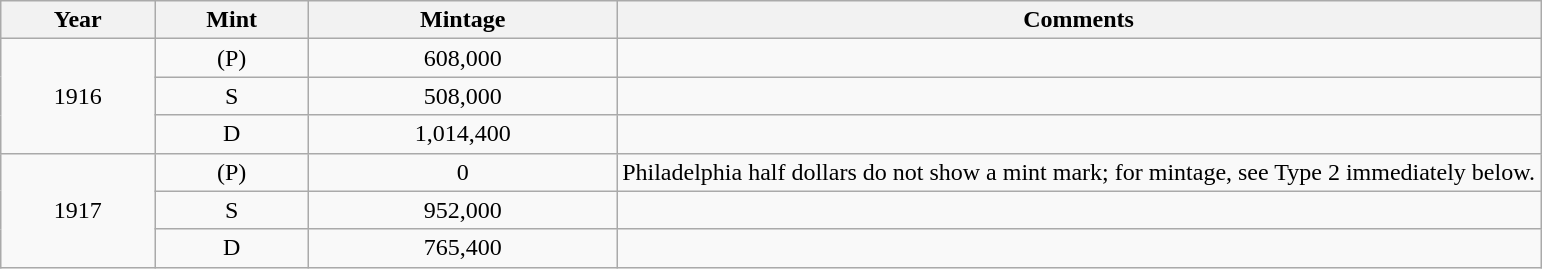<table class="wikitable sortable" style="min-width:65%; text-align:center;">
<tr>
<th width="10%">Year</th>
<th width="10%">Mint</th>
<th width="20%">Mintage</th>
<th width="60%">Comments</th>
</tr>
<tr>
<td rowspan="3">1916</td>
<td>(P)</td>
<td>608,000</td>
<td></td>
</tr>
<tr>
<td>S</td>
<td>508,000</td>
<td></td>
</tr>
<tr>
<td>D</td>
<td>1,014,400</td>
<td></td>
</tr>
<tr>
<td rowspan="3">1917</td>
<td>(P)</td>
<td>0</td>
<td>Philadelphia half dollars do not show a mint mark; for mintage, see Type 2 immediately below.</td>
</tr>
<tr>
<td>S</td>
<td>952,000</td>
<td></td>
</tr>
<tr>
<td>D</td>
<td>765,400</td>
<td></td>
</tr>
</table>
